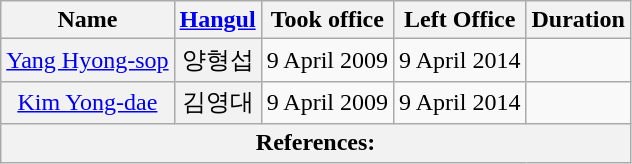<table class="wikitable sortable">
<tr>
<th>Name</th>
<th class="unsortable"><a href='#'>Hangul</a></th>
<th>Took office</th>
<th>Left Office</th>
<th>Duration</th>
</tr>
<tr>
<th align="center" scope="row" style="font-weight:normal;"><a href='#'>Yang Hyong-sop</a></th>
<th align="center" scope="row" style="font-weight:normal;">양형섭</th>
<td align="center">9 April 2009</td>
<td align="center">9 April 2014</td>
<td align="center"></td>
</tr>
<tr>
<th align="center" scope="row" style="font-weight:normal;"><a href='#'>Kim Yong-dae</a></th>
<th align="center" scope="row" style="font-weight:normal;">김영대</th>
<td align="center">9 April 2009</td>
<td align="center">9 April 2014</td>
<td align="center"></td>
</tr>
<tr>
<th colspan="5" unsortable><strong>References:</strong><br></th>
</tr>
</table>
